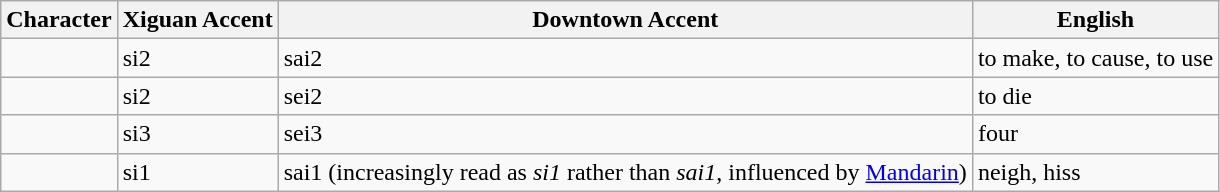<table border="1" class="wikitable">
<tr>
<th>Character</th>
<th>Xiguan Accent</th>
<th>Downtown Accent</th>
<th>English</th>
</tr>
<tr>
<td width=30></td>
<td>si2</td>
<td>sai2</td>
<td>to make, to cause, to use</td>
</tr>
<tr>
<td></td>
<td>si2</td>
<td>sei2</td>
<td>to die</td>
</tr>
<tr>
<td></td>
<td>si3</td>
<td>sei3</td>
<td>four</td>
</tr>
<tr>
<td></td>
<td>si1</td>
<td>sai1 (increasingly read as <em>si1</em> rather than <em>sai1</em>, influenced by <a href='#'>Mandarin</a>)</td>
<td>neigh, hiss</td>
</tr>
</table>
